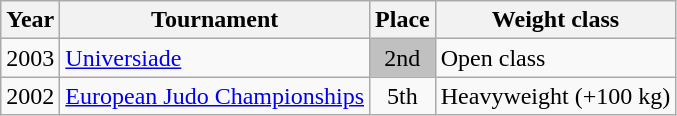<table class=wikitable>
<tr>
<th>Year</th>
<th>Tournament</th>
<th>Place</th>
<th>Weight class</th>
</tr>
<tr>
<td>2003</td>
<td><a href='#'>Universiade</a></td>
<td bgcolor="silver" align="center">2nd</td>
<td>Open class</td>
</tr>
<tr>
<td>2002</td>
<td><a href='#'>European Judo Championships</a></td>
<td align="center">5th</td>
<td>Heavyweight (+100 kg)</td>
</tr>
</table>
